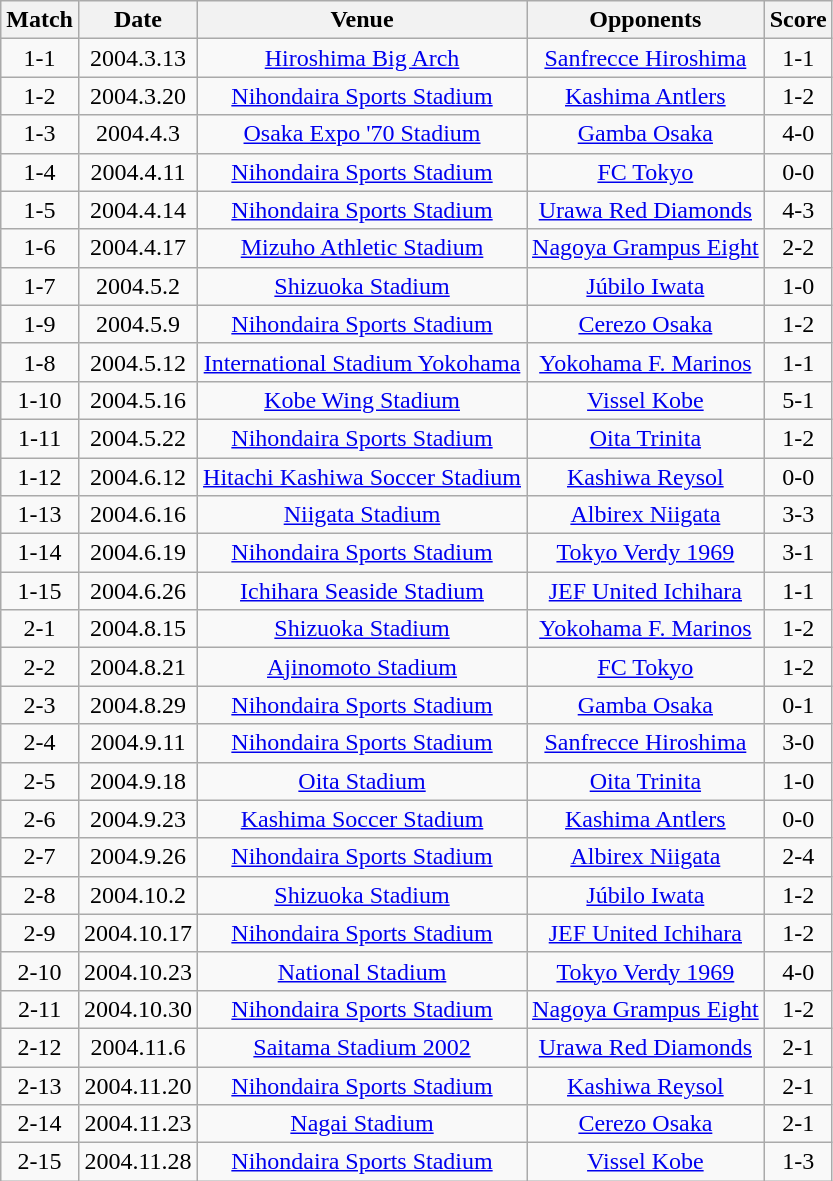<table class="wikitable" style="text-align:center;">
<tr>
<th>Match</th>
<th>Date</th>
<th>Venue</th>
<th>Opponents</th>
<th>Score</th>
</tr>
<tr>
<td>1-1</td>
<td>2004.3.13</td>
<td><a href='#'>Hiroshima Big Arch</a></td>
<td><a href='#'>Sanfrecce Hiroshima</a></td>
<td>1-1</td>
</tr>
<tr>
<td>1-2</td>
<td>2004.3.20</td>
<td><a href='#'>Nihondaira Sports Stadium</a></td>
<td><a href='#'>Kashima Antlers</a></td>
<td>1-2</td>
</tr>
<tr>
<td>1-3</td>
<td>2004.4.3</td>
<td><a href='#'>Osaka Expo '70 Stadium</a></td>
<td><a href='#'>Gamba Osaka</a></td>
<td>4-0</td>
</tr>
<tr>
<td>1-4</td>
<td>2004.4.11</td>
<td><a href='#'>Nihondaira Sports Stadium</a></td>
<td><a href='#'>FC Tokyo</a></td>
<td>0-0</td>
</tr>
<tr>
<td>1-5</td>
<td>2004.4.14</td>
<td><a href='#'>Nihondaira Sports Stadium</a></td>
<td><a href='#'>Urawa Red Diamonds</a></td>
<td>4-3</td>
</tr>
<tr>
<td>1-6</td>
<td>2004.4.17</td>
<td><a href='#'>Mizuho Athletic Stadium</a></td>
<td><a href='#'>Nagoya Grampus Eight</a></td>
<td>2-2</td>
</tr>
<tr>
<td>1-7</td>
<td>2004.5.2</td>
<td><a href='#'>Shizuoka Stadium</a></td>
<td><a href='#'>Júbilo Iwata</a></td>
<td>1-0</td>
</tr>
<tr>
<td>1-9</td>
<td>2004.5.9</td>
<td><a href='#'>Nihondaira Sports Stadium</a></td>
<td><a href='#'>Cerezo Osaka</a></td>
<td>1-2</td>
</tr>
<tr>
<td>1-8</td>
<td>2004.5.12</td>
<td><a href='#'>International Stadium Yokohama</a></td>
<td><a href='#'>Yokohama F. Marinos</a></td>
<td>1-1</td>
</tr>
<tr>
<td>1-10</td>
<td>2004.5.16</td>
<td><a href='#'>Kobe Wing Stadium</a></td>
<td><a href='#'>Vissel Kobe</a></td>
<td>5-1</td>
</tr>
<tr>
<td>1-11</td>
<td>2004.5.22</td>
<td><a href='#'>Nihondaira Sports Stadium</a></td>
<td><a href='#'>Oita Trinita</a></td>
<td>1-2</td>
</tr>
<tr>
<td>1-12</td>
<td>2004.6.12</td>
<td><a href='#'>Hitachi Kashiwa Soccer Stadium</a></td>
<td><a href='#'>Kashiwa Reysol</a></td>
<td>0-0</td>
</tr>
<tr>
<td>1-13</td>
<td>2004.6.16</td>
<td><a href='#'>Niigata Stadium</a></td>
<td><a href='#'>Albirex Niigata</a></td>
<td>3-3</td>
</tr>
<tr>
<td>1-14</td>
<td>2004.6.19</td>
<td><a href='#'>Nihondaira Sports Stadium</a></td>
<td><a href='#'>Tokyo Verdy 1969</a></td>
<td>3-1</td>
</tr>
<tr>
<td>1-15</td>
<td>2004.6.26</td>
<td><a href='#'>Ichihara Seaside Stadium</a></td>
<td><a href='#'>JEF United Ichihara</a></td>
<td>1-1</td>
</tr>
<tr>
<td>2-1</td>
<td>2004.8.15</td>
<td><a href='#'>Shizuoka Stadium</a></td>
<td><a href='#'>Yokohama F. Marinos</a></td>
<td>1-2</td>
</tr>
<tr>
<td>2-2</td>
<td>2004.8.21</td>
<td><a href='#'>Ajinomoto Stadium</a></td>
<td><a href='#'>FC Tokyo</a></td>
<td>1-2</td>
</tr>
<tr>
<td>2-3</td>
<td>2004.8.29</td>
<td><a href='#'>Nihondaira Sports Stadium</a></td>
<td><a href='#'>Gamba Osaka</a></td>
<td>0-1</td>
</tr>
<tr>
<td>2-4</td>
<td>2004.9.11</td>
<td><a href='#'>Nihondaira Sports Stadium</a></td>
<td><a href='#'>Sanfrecce Hiroshima</a></td>
<td>3-0</td>
</tr>
<tr>
<td>2-5</td>
<td>2004.9.18</td>
<td><a href='#'>Oita Stadium</a></td>
<td><a href='#'>Oita Trinita</a></td>
<td>1-0</td>
</tr>
<tr>
<td>2-6</td>
<td>2004.9.23</td>
<td><a href='#'>Kashima Soccer Stadium</a></td>
<td><a href='#'>Kashima Antlers</a></td>
<td>0-0</td>
</tr>
<tr>
<td>2-7</td>
<td>2004.9.26</td>
<td><a href='#'>Nihondaira Sports Stadium</a></td>
<td><a href='#'>Albirex Niigata</a></td>
<td>2-4</td>
</tr>
<tr>
<td>2-8</td>
<td>2004.10.2</td>
<td><a href='#'>Shizuoka Stadium</a></td>
<td><a href='#'>Júbilo Iwata</a></td>
<td>1-2</td>
</tr>
<tr>
<td>2-9</td>
<td>2004.10.17</td>
<td><a href='#'>Nihondaira Sports Stadium</a></td>
<td><a href='#'>JEF United Ichihara</a></td>
<td>1-2</td>
</tr>
<tr>
<td>2-10</td>
<td>2004.10.23</td>
<td><a href='#'>National Stadium</a></td>
<td><a href='#'>Tokyo Verdy 1969</a></td>
<td>4-0</td>
</tr>
<tr>
<td>2-11</td>
<td>2004.10.30</td>
<td><a href='#'>Nihondaira Sports Stadium</a></td>
<td><a href='#'>Nagoya Grampus Eight</a></td>
<td>1-2</td>
</tr>
<tr>
<td>2-12</td>
<td>2004.11.6</td>
<td><a href='#'>Saitama Stadium 2002</a></td>
<td><a href='#'>Urawa Red Diamonds</a></td>
<td>2-1</td>
</tr>
<tr>
<td>2-13</td>
<td>2004.11.20</td>
<td><a href='#'>Nihondaira Sports Stadium</a></td>
<td><a href='#'>Kashiwa Reysol</a></td>
<td>2-1</td>
</tr>
<tr>
<td>2-14</td>
<td>2004.11.23</td>
<td><a href='#'>Nagai Stadium</a></td>
<td><a href='#'>Cerezo Osaka</a></td>
<td>2-1</td>
</tr>
<tr>
<td>2-15</td>
<td>2004.11.28</td>
<td><a href='#'>Nihondaira Sports Stadium</a></td>
<td><a href='#'>Vissel Kobe</a></td>
<td>1-3</td>
</tr>
</table>
